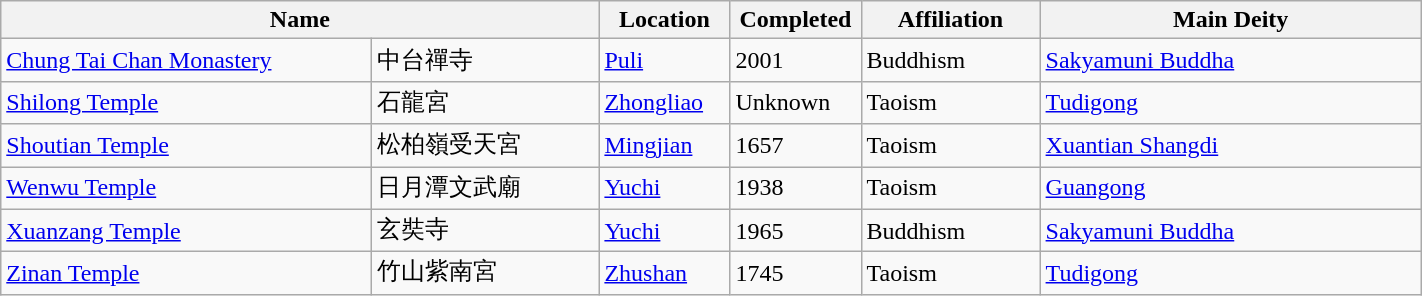<table class="wikitable sortable" style="width:75%">
<tr>
<th colspan="2" scope="col">Name</th>
<th scope="col" style="width:5em">Location</th>
<th scope="col" style="width:5em">Completed</th>
<th scope="col" style="width:7em">Affiliation</th>
<th scope="col">Main Deity</th>
</tr>
<tr>
<td style="width:15em"><a href='#'>Chung Tai Chan Monastery</a></td>
<td style="width:9em">中台禪寺</td>
<td><a href='#'>Puli</a></td>
<td>2001</td>
<td>Buddhism</td>
<td><a href='#'>Sakyamuni Buddha</a></td>
</tr>
<tr>
<td><a href='#'>Shilong Temple</a></td>
<td>石龍宮</td>
<td><a href='#'>Zhongliao</a></td>
<td>Unknown</td>
<td>Taoism</td>
<td><a href='#'>Tudigong</a></td>
</tr>
<tr>
<td><a href='#'>Shoutian Temple</a></td>
<td>松柏嶺受天宮</td>
<td><a href='#'>Mingjian</a></td>
<td>1657</td>
<td>Taoism</td>
<td><a href='#'>Xuantian Shangdi</a></td>
</tr>
<tr>
<td><a href='#'>Wenwu Temple</a></td>
<td>日月潭文武廟</td>
<td><a href='#'>Yuchi</a></td>
<td>1938</td>
<td>Taoism</td>
<td><a href='#'>Guangong</a></td>
</tr>
<tr>
<td><a href='#'>Xuanzang Temple</a></td>
<td>玄奘寺</td>
<td><a href='#'>Yuchi</a></td>
<td>1965</td>
<td>Buddhism</td>
<td><a href='#'>Sakyamuni Buddha</a></td>
</tr>
<tr>
<td><a href='#'>Zinan Temple</a></td>
<td>竹山紫南宮</td>
<td><a href='#'>Zhushan</a></td>
<td>1745</td>
<td>Taoism</td>
<td><a href='#'>Tudigong</a></td>
</tr>
</table>
